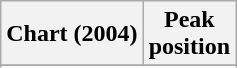<table class="wikitable sortable">
<tr>
<th align="left">Chart (2004)</th>
<th align="center">Peak<br>position</th>
</tr>
<tr>
</tr>
<tr>
</tr>
</table>
